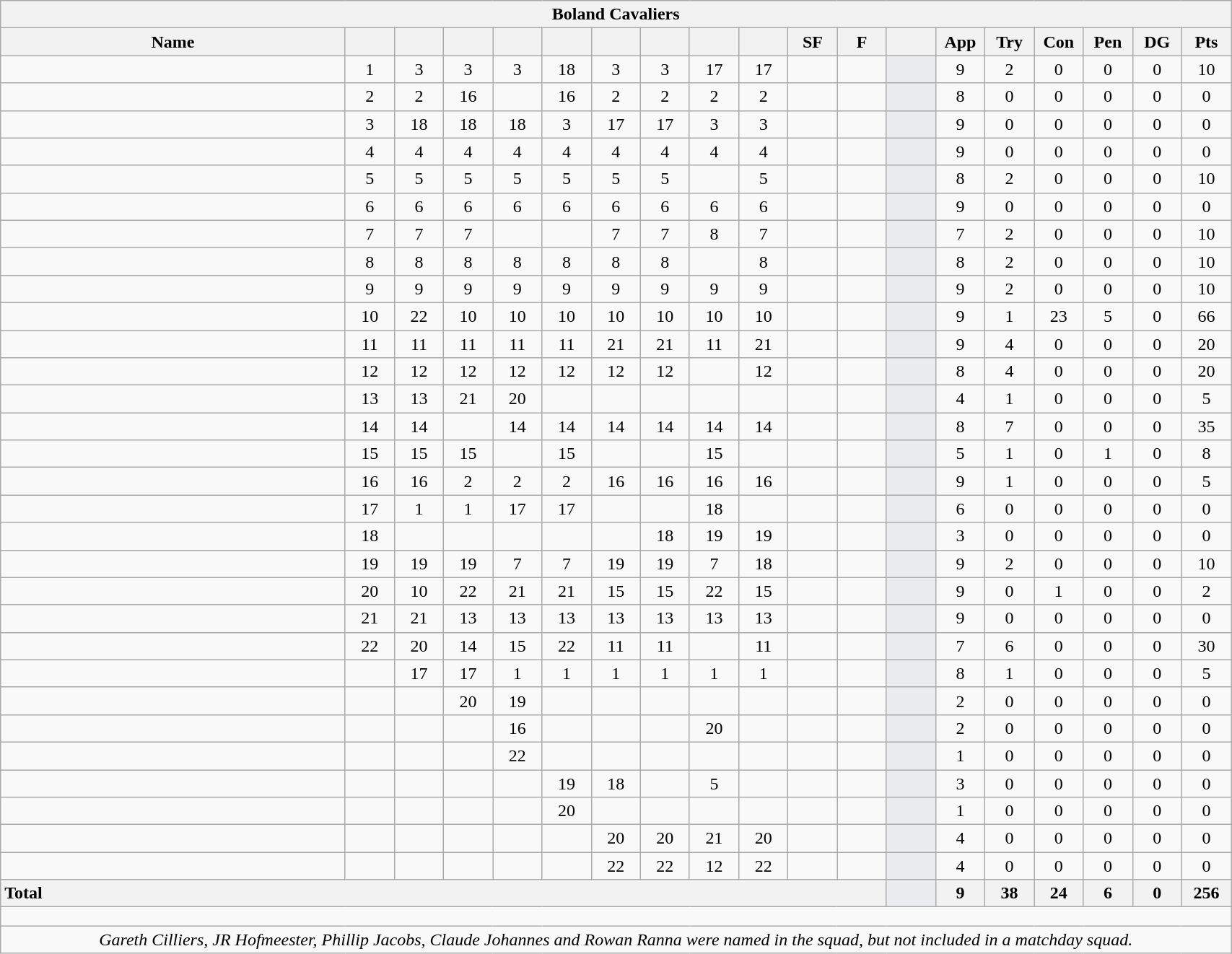<table class="wikitable collapsible collapsed" style="text-align:center; font-size:100%; width:90%">
<tr>
<th colspan="100%">Boland Cavaliers</th>
</tr>
<tr>
<th style="width:28%;">Name</th>
<th style="width:4%;"></th>
<th style="width:4%;"></th>
<th style="width:4%;"></th>
<th style="width:4%;"></th>
<th style="width:4%;"></th>
<th style="width:4%;"></th>
<th style="width:4%;"></th>
<th style="width:4%;"></th>
<th style="width:4%;"></th>
<th style="width:4%;">SF</th>
<th style="width:4%;">F</th>
<th style="width:4%;"></th>
<th style="width:4%;">App</th>
<th style="width:4%;">Try</th>
<th style="width:4%;">Con</th>
<th style="width:4%;">Pen</th>
<th style="width:4%;">DG</th>
<th style="width:4%;">Pts</th>
</tr>
<tr>
<td style="text-align:left;"></td>
<td>1</td>
<td>3</td>
<td>3</td>
<td>3</td>
<td>18 </td>
<td>3</td>
<td>3</td>
<td>17 </td>
<td>17 </td>
<td></td>
<td></td>
<td style="background:#EBECF0;"></td>
<td>9</td>
<td>2</td>
<td>0</td>
<td>0</td>
<td>0</td>
<td>10</td>
</tr>
<tr>
<td style="text-align:left;"></td>
<td>2</td>
<td>2</td>
<td>16 </td>
<td></td>
<td>16 </td>
<td>2</td>
<td>2</td>
<td>2</td>
<td>2</td>
<td></td>
<td></td>
<td style="background:#EBECF0;"></td>
<td>8</td>
<td>0</td>
<td>0</td>
<td>0</td>
<td>0</td>
<td>0</td>
</tr>
<tr>
<td style="text-align:left;"></td>
<td>3</td>
<td>18 </td>
<td>18 </td>
<td>18 </td>
<td>3</td>
<td>17 </td>
<td>17 </td>
<td>3</td>
<td>3</td>
<td></td>
<td></td>
<td style="background:#EBECF0;"></td>
<td>9</td>
<td>0</td>
<td>0</td>
<td>0</td>
<td>0</td>
<td>0</td>
</tr>
<tr>
<td style="text-align:left;"></td>
<td>4</td>
<td>4</td>
<td>4</td>
<td>4</td>
<td>4</td>
<td>4</td>
<td>4</td>
<td>4</td>
<td>4</td>
<td></td>
<td></td>
<td style="background:#EBECF0;"></td>
<td>9</td>
<td>0</td>
<td>0</td>
<td>0</td>
<td>0</td>
<td>0</td>
</tr>
<tr>
<td style="text-align:left;"></td>
<td>5</td>
<td>5</td>
<td>5</td>
<td>5</td>
<td>5</td>
<td>5</td>
<td>5</td>
<td></td>
<td>5</td>
<td></td>
<td></td>
<td style="background:#EBECF0;"></td>
<td>8</td>
<td>2</td>
<td>0</td>
<td>0</td>
<td>0</td>
<td>10</td>
</tr>
<tr>
<td style="text-align:left;"></td>
<td>6</td>
<td>6</td>
<td>6</td>
<td>6</td>
<td>6</td>
<td>6</td>
<td>6</td>
<td>6</td>
<td>6</td>
<td></td>
<td></td>
<td style="background:#EBECF0;"></td>
<td>9</td>
<td>0</td>
<td>0</td>
<td>0</td>
<td>0</td>
<td>0</td>
</tr>
<tr>
<td style="text-align:left;"></td>
<td>7</td>
<td>7</td>
<td>7</td>
<td></td>
<td></td>
<td>7</td>
<td>7</td>
<td>8</td>
<td>7</td>
<td></td>
<td></td>
<td style="background:#EBECF0;"></td>
<td>7</td>
<td>2</td>
<td>0</td>
<td>0</td>
<td>0</td>
<td>10</td>
</tr>
<tr>
<td style="text-align:left;"></td>
<td>8</td>
<td>8</td>
<td>8</td>
<td>8</td>
<td>8</td>
<td>8</td>
<td>8</td>
<td></td>
<td>8</td>
<td></td>
<td></td>
<td style="background:#EBECF0;"></td>
<td>8</td>
<td>2</td>
<td>0</td>
<td>0</td>
<td>0</td>
<td>10</td>
</tr>
<tr>
<td style="text-align:left;"></td>
<td>9</td>
<td>9</td>
<td>9</td>
<td>9</td>
<td>9</td>
<td>9</td>
<td>9</td>
<td>9</td>
<td>9</td>
<td></td>
<td></td>
<td style="background:#EBECF0;"></td>
<td>9</td>
<td>2</td>
<td>0</td>
<td>0</td>
<td>0</td>
<td>10</td>
</tr>
<tr>
<td style="text-align:left;"></td>
<td>10</td>
<td>22 </td>
<td>10</td>
<td>10</td>
<td>10</td>
<td>10</td>
<td>10</td>
<td>10</td>
<td>10</td>
<td></td>
<td></td>
<td style="background:#EBECF0;"></td>
<td>9</td>
<td>1</td>
<td>23</td>
<td>5</td>
<td>0</td>
<td>66</td>
</tr>
<tr>
<td style="text-align:left;"></td>
<td>11</td>
<td>11</td>
<td>11</td>
<td>11</td>
<td>11</td>
<td>21 </td>
<td>21 </td>
<td>11</td>
<td>21 </td>
<td></td>
<td></td>
<td style="background:#EBECF0;"></td>
<td>9</td>
<td>4</td>
<td>0</td>
<td>0</td>
<td>0</td>
<td>20</td>
</tr>
<tr>
<td style="text-align:left;"></td>
<td>12</td>
<td>12</td>
<td>12</td>
<td>12</td>
<td>12</td>
<td>12</td>
<td>12</td>
<td></td>
<td>12</td>
<td></td>
<td></td>
<td style="background:#EBECF0;"></td>
<td>8</td>
<td>4</td>
<td>0</td>
<td>0</td>
<td>0</td>
<td>20</td>
</tr>
<tr>
<td style="text-align:left;"></td>
<td>13</td>
<td>13</td>
<td>21 </td>
<td>20 </td>
<td></td>
<td></td>
<td></td>
<td></td>
<td></td>
<td></td>
<td></td>
<td style="background:#EBECF0;"></td>
<td>4</td>
<td>1</td>
<td>0</td>
<td>0</td>
<td>0</td>
<td>5</td>
</tr>
<tr>
<td style="text-align:left;"></td>
<td>14</td>
<td>14</td>
<td></td>
<td>14</td>
<td>14</td>
<td>14</td>
<td>14</td>
<td>14</td>
<td>14</td>
<td></td>
<td></td>
<td style="background:#EBECF0;"></td>
<td>8</td>
<td>7</td>
<td>0</td>
<td>0</td>
<td>0</td>
<td>35</td>
</tr>
<tr>
<td style="text-align:left;"></td>
<td>15</td>
<td>15</td>
<td>15</td>
<td></td>
<td>15</td>
<td></td>
<td></td>
<td>15</td>
<td></td>
<td></td>
<td></td>
<td style="background:#EBECF0;"></td>
<td>5</td>
<td>1</td>
<td>0</td>
<td>1</td>
<td>0</td>
<td>8</td>
</tr>
<tr>
<td style="text-align:left;"></td>
<td>16 </td>
<td>16 </td>
<td>2</td>
<td>2</td>
<td>2</td>
<td>16 </td>
<td>16 </td>
<td>16 </td>
<td>16 </td>
<td></td>
<td></td>
<td style="background:#EBECF0;"></td>
<td>9</td>
<td>1</td>
<td>0</td>
<td>0</td>
<td>0</td>
<td>5</td>
</tr>
<tr>
<td style="text-align:left;"></td>
<td>17 </td>
<td>1</td>
<td>1</td>
<td>17 </td>
<td>17 </td>
<td></td>
<td></td>
<td>18 </td>
<td></td>
<td></td>
<td></td>
<td style="background:#EBECF0;"></td>
<td>6</td>
<td>0</td>
<td>0</td>
<td>0</td>
<td>0</td>
<td>0</td>
</tr>
<tr>
<td style="text-align:left;"></td>
<td>18</td>
<td></td>
<td></td>
<td></td>
<td></td>
<td></td>
<td>18 </td>
<td>19 </td>
<td>19 </td>
<td></td>
<td></td>
<td style="background:#EBECF0;"></td>
<td>3</td>
<td>0</td>
<td>0</td>
<td>0</td>
<td>0</td>
<td>0</td>
</tr>
<tr>
<td style="text-align:left;"></td>
<td>19 </td>
<td>19 </td>
<td>19 </td>
<td>7</td>
<td>7</td>
<td>19 </td>
<td>19 </td>
<td>7</td>
<td>18 </td>
<td></td>
<td></td>
<td style="background:#EBECF0;"></td>
<td>9</td>
<td>2</td>
<td>0</td>
<td>0</td>
<td>0</td>
<td>10</td>
</tr>
<tr>
<td style="text-align:left;"></td>
<td>20 </td>
<td>10</td>
<td>22 </td>
<td>21 </td>
<td>21 </td>
<td>15</td>
<td>15</td>
<td>22 </td>
<td>15</td>
<td></td>
<td></td>
<td style="background:#EBECF0;"></td>
<td>9</td>
<td>0</td>
<td>1</td>
<td>0</td>
<td>0</td>
<td>2</td>
</tr>
<tr>
<td style="text-align:left;"></td>
<td>21 </td>
<td>21 </td>
<td>13</td>
<td>13</td>
<td>13</td>
<td>13</td>
<td>13</td>
<td>13</td>
<td>13</td>
<td></td>
<td></td>
<td style="background:#EBECF0;"></td>
<td>9</td>
<td>0</td>
<td>0</td>
<td>0</td>
<td>0</td>
<td>0</td>
</tr>
<tr>
<td style="text-align:left;"></td>
<td>22 </td>
<td>20 </td>
<td>14</td>
<td>15</td>
<td>22</td>
<td>11</td>
<td>11</td>
<td></td>
<td>11</td>
<td></td>
<td></td>
<td style="background:#EBECF0;"></td>
<td>7</td>
<td>6</td>
<td>0</td>
<td>0</td>
<td>0</td>
<td>30</td>
</tr>
<tr>
<td style="text-align:left;"></td>
<td></td>
<td>17 </td>
<td>17 </td>
<td>1</td>
<td>1</td>
<td>1</td>
<td>1</td>
<td>1</td>
<td>1</td>
<td></td>
<td></td>
<td style="background:#EBECF0;"></td>
<td>8</td>
<td>1</td>
<td>0</td>
<td>0</td>
<td>0</td>
<td>5</td>
</tr>
<tr>
<td style="text-align:left;"></td>
<td></td>
<td></td>
<td>20 </td>
<td>19 </td>
<td></td>
<td></td>
<td></td>
<td></td>
<td></td>
<td></td>
<td></td>
<td style="background:#EBECF0;"></td>
<td>2</td>
<td>0</td>
<td>0</td>
<td>0</td>
<td>0</td>
<td>0</td>
</tr>
<tr>
<td style="text-align:left;"></td>
<td></td>
<td></td>
<td></td>
<td>16 </td>
<td></td>
<td></td>
<td></td>
<td>20 </td>
<td></td>
<td></td>
<td></td>
<td style="background:#EBECF0;"></td>
<td>2</td>
<td>0</td>
<td>0</td>
<td>0</td>
<td>0</td>
<td>0</td>
</tr>
<tr>
<td style="text-align:left;"></td>
<td></td>
<td></td>
<td></td>
<td>22 </td>
<td></td>
<td></td>
<td></td>
<td></td>
<td></td>
<td></td>
<td></td>
<td style="background:#EBECF0;"></td>
<td>1</td>
<td>0</td>
<td>0</td>
<td>0</td>
<td>0</td>
<td>0</td>
</tr>
<tr>
<td style="text-align:left;"></td>
<td></td>
<td></td>
<td></td>
<td></td>
<td>19 </td>
<td>18 </td>
<td></td>
<td>5</td>
<td></td>
<td></td>
<td></td>
<td style="background:#EBECF0;"></td>
<td>3</td>
<td>0</td>
<td>0</td>
<td>0</td>
<td>0</td>
<td>0</td>
</tr>
<tr>
<td style="text-align:left;"></td>
<td></td>
<td></td>
<td></td>
<td></td>
<td>20 </td>
<td></td>
<td></td>
<td></td>
<td></td>
<td></td>
<td></td>
<td style="background:#EBECF0;"></td>
<td>1</td>
<td>0</td>
<td>0</td>
<td>0</td>
<td>0</td>
<td>0</td>
</tr>
<tr>
<td style="text-align:left;"></td>
<td></td>
<td></td>
<td></td>
<td></td>
<td></td>
<td>20 </td>
<td>20 </td>
<td>21 </td>
<td>20 </td>
<td></td>
<td></td>
<td style="background:#EBECF0;"></td>
<td>4</td>
<td>0</td>
<td>0</td>
<td>0</td>
<td>0</td>
<td>0</td>
</tr>
<tr>
<td style="text-align:left;"></td>
<td></td>
<td></td>
<td></td>
<td></td>
<td></td>
<td>22 </td>
<td>22 </td>
<td>12</td>
<td>22 </td>
<td></td>
<td></td>
<td style="background:#EBECF0;"></td>
<td>4</td>
<td>0</td>
<td>0</td>
<td>0</td>
<td>0</td>
<td>0</td>
</tr>
<tr>
<th colspan="12" style="text-align:left;">Total</th>
<th style="background:#EBECF0;"></th>
<th>9</th>
<th>38</th>
<th>24</th>
<th>6</th>
<th>0</th>
<th>256</th>
</tr>
<tr class="sortbottom">
<td colspan="100%" style="height: 10px;"></td>
</tr>
<tr class="sortbottom">
<td colspan="100%" style="text-align:center;"><em>Gareth Cilliers, JR Hofmeester, Phillip Jacobs, Claude Johannes and Rowan Ranna were named in the squad, but not included in a matchday squad.</em></td>
</tr>
</table>
